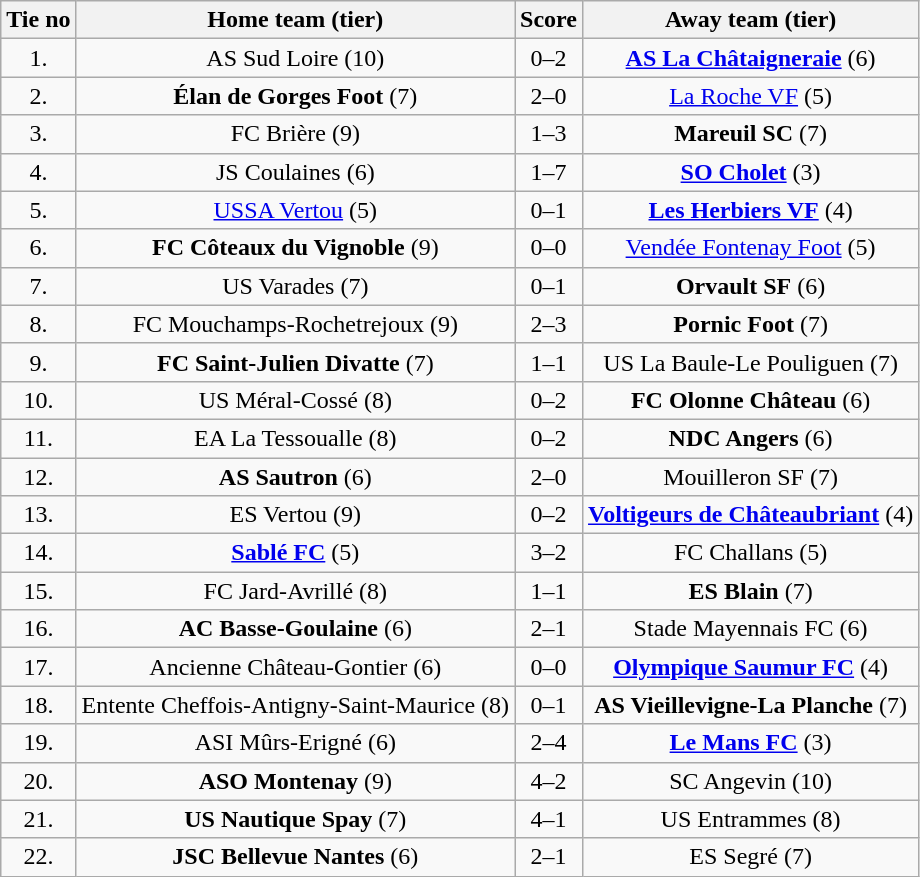<table class="wikitable" style="text-align: center">
<tr>
<th>Tie no</th>
<th>Home team (tier)</th>
<th>Score</th>
<th>Away team (tier)</th>
</tr>
<tr>
<td>1.</td>
<td>AS Sud Loire (10)</td>
<td>0–2</td>
<td><strong><a href='#'>AS La Châtaigneraie</a></strong> (6)</td>
</tr>
<tr>
<td>2.</td>
<td><strong>Élan de Gorges Foot</strong> (7)</td>
<td>2–0</td>
<td><a href='#'>La Roche VF</a> (5)</td>
</tr>
<tr>
<td>3.</td>
<td>FC Brière (9)</td>
<td>1–3</td>
<td><strong>Mareuil SC</strong> (7)</td>
</tr>
<tr>
<td>4.</td>
<td>JS Coulaines (6)</td>
<td>1–7</td>
<td><strong><a href='#'>SO Cholet</a></strong> (3)</td>
</tr>
<tr>
<td>5.</td>
<td><a href='#'>USSA Vertou</a> (5)</td>
<td>0–1</td>
<td><strong><a href='#'>Les Herbiers VF</a></strong> (4)</td>
</tr>
<tr>
<td>6.</td>
<td><strong>FC Côteaux du Vignoble</strong> (9)</td>
<td>0–0 </td>
<td><a href='#'>Vendée Fontenay Foot</a> (5)</td>
</tr>
<tr>
<td>7.</td>
<td>US Varades (7)</td>
<td>0–1</td>
<td><strong>Orvault SF</strong> (6)</td>
</tr>
<tr>
<td>8.</td>
<td>FC Mouchamps-Rochetrejoux (9)</td>
<td>2–3</td>
<td><strong>Pornic Foot</strong> (7)</td>
</tr>
<tr>
<td>9.</td>
<td><strong>FC Saint-Julien Divatte</strong> (7)</td>
<td>1–1 </td>
<td>US La Baule-Le Pouliguen (7)</td>
</tr>
<tr>
<td>10.</td>
<td>US Méral-Cossé (8)</td>
<td>0–2</td>
<td><strong>FC Olonne Château</strong> (6)</td>
</tr>
<tr>
<td>11.</td>
<td>EA La Tessoualle (8)</td>
<td>0–2</td>
<td><strong>NDC Angers</strong> (6)</td>
</tr>
<tr>
<td>12.</td>
<td><strong>AS Sautron</strong> (6)</td>
<td>2–0</td>
<td>Mouilleron SF (7)</td>
</tr>
<tr>
<td>13.</td>
<td>ES Vertou (9)</td>
<td>0–2</td>
<td><strong><a href='#'>Voltigeurs de Châteaubriant</a></strong> (4)</td>
</tr>
<tr>
<td>14.</td>
<td><strong><a href='#'>Sablé FC</a></strong> (5)</td>
<td>3–2</td>
<td>FC Challans (5)</td>
</tr>
<tr>
<td>15.</td>
<td>FC Jard-Avrillé (8)</td>
<td>1–1 </td>
<td><strong>ES Blain</strong> (7)</td>
</tr>
<tr>
<td>16.</td>
<td><strong>AC Basse-Goulaine</strong> (6)</td>
<td>2–1</td>
<td>Stade Mayennais FC (6)</td>
</tr>
<tr>
<td>17.</td>
<td>Ancienne Château-Gontier (6)</td>
<td>0–0 </td>
<td><strong><a href='#'>Olympique Saumur FC</a></strong> (4)</td>
</tr>
<tr>
<td>18.</td>
<td>Entente Cheffois-Antigny-Saint-Maurice (8)</td>
<td>0–1</td>
<td><strong>AS Vieillevigne-La Planche</strong> (7)</td>
</tr>
<tr>
<td>19.</td>
<td>ASI Mûrs-Erigné (6)</td>
<td>2–4</td>
<td><strong><a href='#'>Le Mans FC</a></strong> (3)</td>
</tr>
<tr>
<td>20.</td>
<td><strong>ASO Montenay</strong> (9)</td>
<td>4–2</td>
<td>SC Angevin (10)</td>
</tr>
<tr>
<td>21.</td>
<td><strong>US Nautique Spay</strong> (7)</td>
<td>4–1</td>
<td>US Entrammes (8)</td>
</tr>
<tr>
<td>22.</td>
<td><strong>JSC Bellevue Nantes</strong> (6)</td>
<td>2–1</td>
<td>ES Segré (7)</td>
</tr>
</table>
